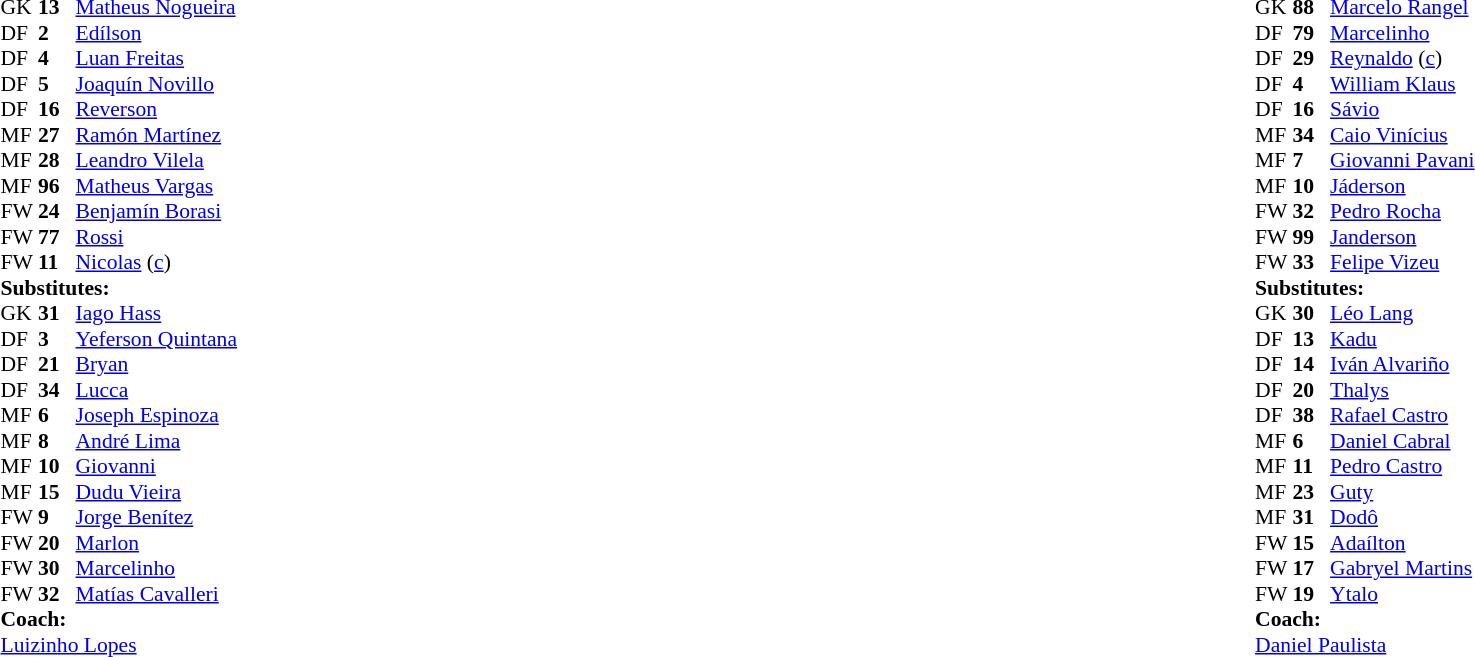<table width="100%">
<tr>
<td valign="top" width="40%"><br><table style="font-size:90%" cellspacing="0" cellpadding="0">
<tr>
<th width=25></th>
<th width=25></th>
</tr>
<tr>
<td>GK</td>
<td><strong>13</strong></td>
<td> <a href='#'>Matheus Nogueira</a></td>
</tr>
<tr>
<td>DF</td>
<td><strong>2</strong></td>
<td> <a href='#'>Edílson</a></td>
</tr>
<tr>
<td>DF</td>
<td><strong>4</strong></td>
<td> <a href='#'>Luan Freitas</a></td>
</tr>
<tr>
<td>DF</td>
<td><strong>5</strong></td>
<td> <a href='#'>Joaquín Novillo</a></td>
<td></td>
<td></td>
</tr>
<tr>
<td>DF</td>
<td><strong>16</strong></td>
<td> <a href='#'>Reverson</a></td>
</tr>
<tr>
<td>MF</td>
<td><strong>27</strong></td>
<td> <a href='#'>Ramón Martínez</a></td>
<td></td>
<td></td>
</tr>
<tr>
<td>MF</td>
<td><strong>28</strong></td>
<td> <a href='#'>Leandro Vilela</a></td>
<td></td>
</tr>
<tr>
<td>MF</td>
<td><strong>96</strong></td>
<td> <a href='#'>Matheus Vargas</a></td>
<td></td>
<td></td>
</tr>
<tr>
<td>FW</td>
<td><strong>24</strong></td>
<td> <a href='#'>Benjamín Borasi</a></td>
<td></td>
<td></td>
</tr>
<tr>
<td>FW</td>
<td><strong>77</strong></td>
<td> <a href='#'>Rossi</a></td>
<td></td>
<td></td>
</tr>
<tr>
<td>FW</td>
<td><strong>11</strong></td>
<td> <a href='#'>Nicolas</a> (<a href='#'>c</a>)</td>
<td></td>
<td></td>
</tr>
<tr>
<td colspan=3><strong>Substitutes:</strong></td>
</tr>
<tr>
<td>GK</td>
<td><strong>31</strong></td>
<td> <a href='#'>Iago Hass</a></td>
</tr>
<tr>
<td>DF</td>
<td><strong>3</strong></td>
<td> <a href='#'>Yeferson Quintana</a></td>
<td></td>
<td></td>
</tr>
<tr>
<td>DF</td>
<td><strong>21</strong></td>
<td> <a href='#'>Bryan</a></td>
</tr>
<tr>
<td>DF</td>
<td><strong>34</strong></td>
<td> <a href='#'>Lucca</a></td>
</tr>
<tr>
<td>MF</td>
<td><strong>6</strong></td>
<td> <a href='#'>Joseph Espinoza</a></td>
</tr>
<tr>
<td>MF</td>
<td><strong>8</strong></td>
<td> <a href='#'>André Lima</a></td>
</tr>
<tr>
<td>MF</td>
<td><strong>10</strong></td>
<td> <a href='#'>Giovanni</a></td>
<td></td>
<td></td>
</tr>
<tr>
<td>MF</td>
<td><strong>15</strong></td>
<td> <a href='#'>Dudu Vieira</a></td>
<td></td>
<td></td>
</tr>
<tr>
<td>FW</td>
<td><strong>9</strong></td>
<td> <a href='#'>Jorge Benítez</a></td>
<td></td>
<td></td>
</tr>
<tr>
<td>FW</td>
<td><strong>20</strong></td>
<td> <a href='#'>Marlon</a></td>
<td></td>
<td></td>
</tr>
<tr>
<td>FW</td>
<td><strong>30</strong></td>
<td> <a href='#'>Marcelinho</a></td>
</tr>
<tr>
<td>FW</td>
<td><strong>32</strong></td>
<td> <a href='#'>Matías Cavalleri</a></td>
<td></td>
<td></td>
</tr>
<tr>
<td></td>
</tr>
<tr>
<td colspan=3><strong>Coach:</strong></td>
</tr>
<tr>
<td colspan=4> <a href='#'>Luizinho Lopes</a></td>
</tr>
</table>
</td>
<td valign="top" width="50%"><br><table style="font-size:90%;" cellspacing="0" cellpadding="0" align="center">
<tr>
<th width=25></th>
<th width=25></th>
</tr>
<tr>
<td>GK</td>
<td><strong>88</strong></td>
<td> <a href='#'>Marcelo Rangel</a></td>
</tr>
<tr>
<td>DF</td>
<td><strong>79</strong></td>
<td> <a href='#'>Marcelinho</a></td>
<td></td>
</tr>
<tr>
<td>DF</td>
<td><strong>29</strong></td>
<td> <a href='#'>Reynaldo</a> (<a href='#'>c</a>)</td>
<td></td>
</tr>
<tr>
<td>DF</td>
<td><strong>4</strong></td>
<td> <a href='#'>William Klaus</a></td>
</tr>
<tr>
<td>DF</td>
<td><strong>16</strong></td>
<td> <a href='#'>Sávio</a></td>
<td></td>
<td></td>
</tr>
<tr>
<td>MF</td>
<td><strong>34</strong></td>
<td> <a href='#'>Caio Vinícius</a></td>
<td></td>
<td></td>
</tr>
<tr>
<td>MF</td>
<td><strong>7</strong></td>
<td> <a href='#'>Giovanni Pavani</a></td>
<td></td>
<td></td>
</tr>
<tr>
<td>MF</td>
<td><strong>10</strong></td>
<td> <a href='#'>Jáderson</a></td>
<td></td>
<td></td>
</tr>
<tr>
<td>FW</td>
<td><strong>32</strong></td>
<td> <a href='#'>Pedro Rocha</a></td>
</tr>
<tr>
<td>FW</td>
<td><strong>99</strong></td>
<td> <a href='#'>Janderson</a></td>
<td></td>
<td></td>
</tr>
<tr>
<td>FW</td>
<td><strong>33</strong></td>
<td> <a href='#'>Felipe Vizeu</a></td>
<td></td>
<td></td>
</tr>
<tr>
<td colspan=3><strong>Substitutes:</strong></td>
</tr>
<tr>
<td>GK</td>
<td><strong>30</strong></td>
<td> <a href='#'>Léo Lang</a></td>
</tr>
<tr>
<td>DF</td>
<td><strong>13</strong></td>
<td> <a href='#'>Kadu</a></td>
<td></td>
<td></td>
</tr>
<tr>
<td>DF</td>
<td><strong>14</strong></td>
<td> <a href='#'>Iván Alvariño</a></td>
<td></td>
<td></td>
</tr>
<tr>
<td>DF</td>
<td><strong>20</strong></td>
<td> <a href='#'>Thalys</a></td>
<td></td>
<td></td>
</tr>
<tr>
<td>DF</td>
<td><strong>38</strong></td>
<td> <a href='#'>Rafael Castro</a></td>
</tr>
<tr>
<td>MF</td>
<td><strong>6</strong></td>
<td> <a href='#'>Daniel Cabral</a></td>
<td></td>
<td></td>
</tr>
<tr>
<td>MF</td>
<td><strong>11</strong></td>
<td> <a href='#'>Pedro Castro</a></td>
<td></td>
<td></td>
</tr>
<tr>
<td>MF</td>
<td><strong>23</strong></td>
<td> <a href='#'>Guty</a></td>
</tr>
<tr>
<td>MF</td>
<td><strong>31</strong></td>
<td> <a href='#'>Dodô</a></td>
</tr>
<tr>
<td>FW</td>
<td><strong>15</strong></td>
<td> <a href='#'>Adaílton</a></td>
<td></td>
<td></td>
</tr>
<tr>
<td>FW</td>
<td><strong>17</strong></td>
<td> <a href='#'>Gabryel Martins</a></td>
</tr>
<tr>
<td>FW</td>
<td><strong>19</strong></td>
<td> <a href='#'>Ytalo</a></td>
</tr>
<tr>
<td></td>
</tr>
<tr>
<td colspan=3><strong>Coach:</strong></td>
</tr>
<tr>
<td colspan=4> <a href='#'>Daniel Paulista</a></td>
</tr>
</table>
</td>
</tr>
</table>
